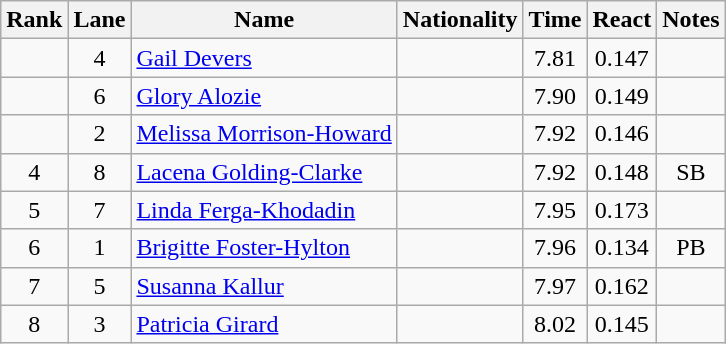<table class="wikitable sortable" style="text-align:center">
<tr>
<th>Rank</th>
<th>Lane</th>
<th>Name</th>
<th>Nationality</th>
<th>Time</th>
<th>React</th>
<th>Notes</th>
</tr>
<tr>
<td></td>
<td>4</td>
<td align="left"><a href='#'>Gail Devers</a></td>
<td align=left></td>
<td>7.81</td>
<td>0.147</td>
<td></td>
</tr>
<tr>
<td></td>
<td>6</td>
<td align="left"><a href='#'>Glory Alozie</a></td>
<td align=left></td>
<td>7.90</td>
<td>0.149</td>
<td></td>
</tr>
<tr>
<td></td>
<td>2</td>
<td align="left"><a href='#'>Melissa Morrison-Howard</a></td>
<td align=left></td>
<td>7.92</td>
<td>0.146</td>
<td></td>
</tr>
<tr>
<td>4</td>
<td>8</td>
<td align="left"><a href='#'>Lacena Golding-Clarke</a></td>
<td align=left></td>
<td>7.92</td>
<td>0.148</td>
<td>SB</td>
</tr>
<tr>
<td>5</td>
<td>7</td>
<td align="left"><a href='#'>Linda Ferga-Khodadin</a></td>
<td align=left></td>
<td>7.95</td>
<td>0.173</td>
<td></td>
</tr>
<tr>
<td>6</td>
<td>1</td>
<td align="left"><a href='#'>Brigitte Foster-Hylton</a></td>
<td align=left></td>
<td>7.96</td>
<td>0.134</td>
<td>PB</td>
</tr>
<tr>
<td>7</td>
<td>5</td>
<td align="left"><a href='#'>Susanna Kallur</a></td>
<td align=left></td>
<td>7.97</td>
<td>0.162</td>
<td></td>
</tr>
<tr>
<td>8</td>
<td>3</td>
<td align="left"><a href='#'>Patricia Girard</a></td>
<td align=left></td>
<td>8.02</td>
<td>0.145</td>
<td></td>
</tr>
</table>
